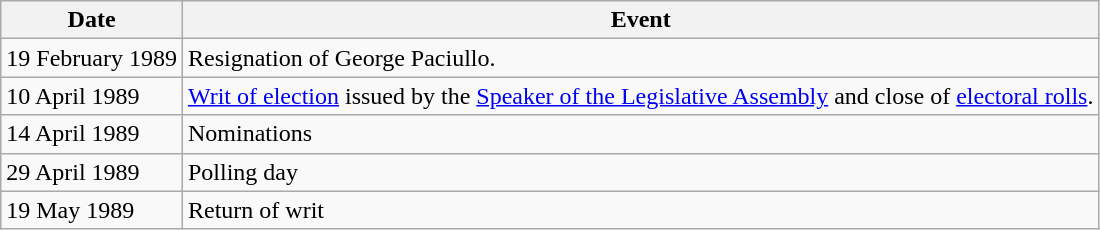<table class="wikitable">
<tr>
<th>Date</th>
<th>Event</th>
</tr>
<tr>
<td>19 February 1989</td>
<td>Resignation of George Paciullo.</td>
</tr>
<tr>
<td>10 April 1989</td>
<td><a href='#'>Writ of election</a> issued by the <a href='#'>Speaker of the Legislative Assembly</a> and close of <a href='#'>electoral rolls</a>.</td>
</tr>
<tr>
<td>14 April 1989</td>
<td>Nominations</td>
</tr>
<tr>
<td>29 April 1989</td>
<td>Polling day</td>
</tr>
<tr>
<td>19 May 1989</td>
<td>Return of writ</td>
</tr>
</table>
